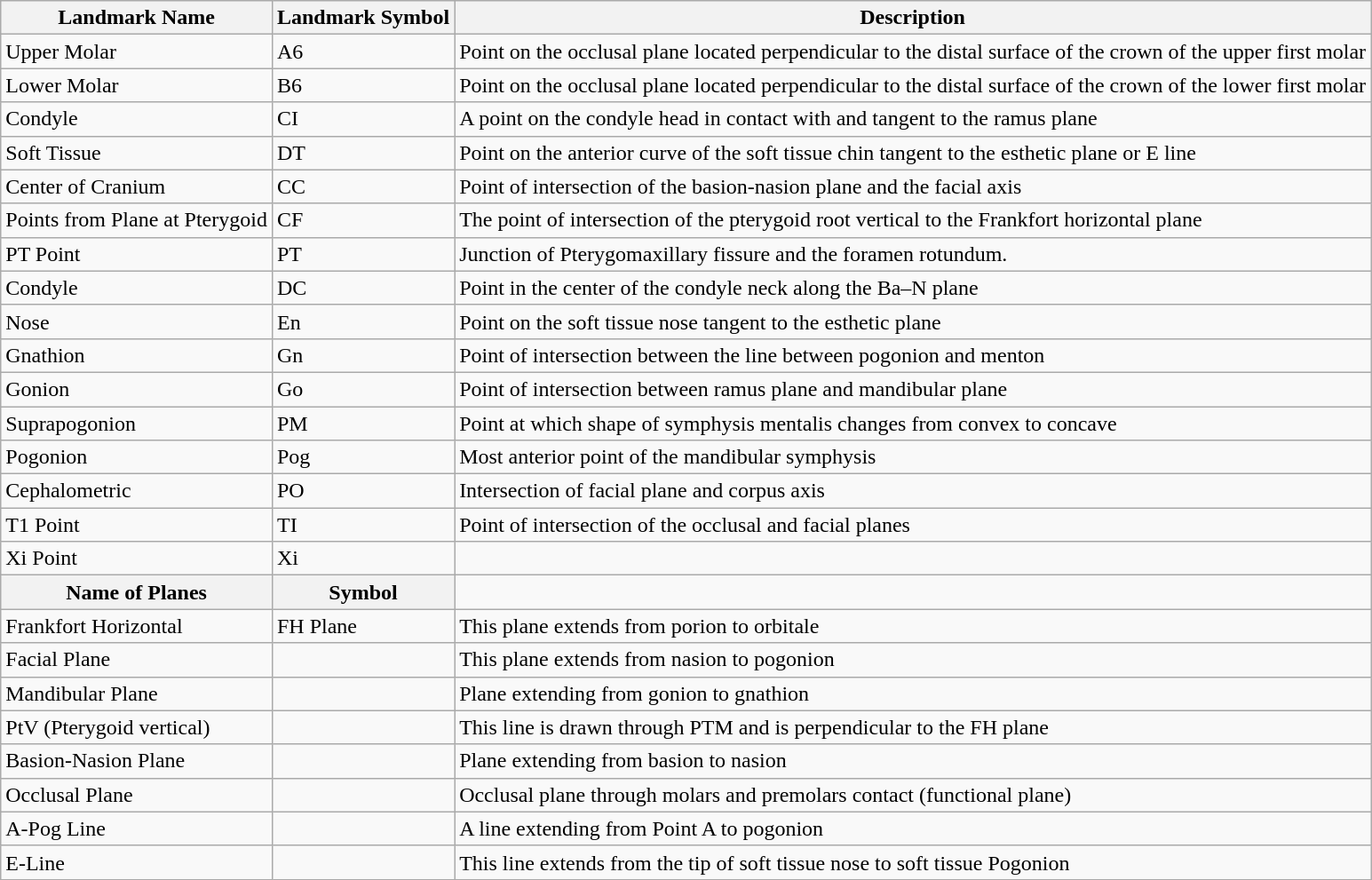<table class="wikitable">
<tr>
<th>Landmark Name</th>
<th>Landmark Symbol</th>
<th>Description</th>
</tr>
<tr>
<td>Upper Molar</td>
<td>A6</td>
<td>Point on the occlusal plane located perpendicular to the distal surface of the crown of the upper first molar</td>
</tr>
<tr>
<td>Lower Molar</td>
<td>B6</td>
<td>Point on the occlusal plane located perpendicular to the distal surface of the crown of the lower first molar</td>
</tr>
<tr>
<td>Condyle</td>
<td>CI</td>
<td>A point on the condyle head in contact with and tangent to the ramus plane</td>
</tr>
<tr>
<td>Soft Tissue</td>
<td>DT</td>
<td>Point on the anterior curve of the soft tissue chin tangent to the esthetic plane or E line</td>
</tr>
<tr>
<td>Center of Cranium</td>
<td>CC</td>
<td>Point of intersection of the basion-nasion plane and the facial axis</td>
</tr>
<tr>
<td>Points from Plane at Pterygoid</td>
<td>CF</td>
<td>The point of intersection of the pterygoid root vertical to the Frankfort horizontal plane</td>
</tr>
<tr>
<td>PT Point</td>
<td>PT</td>
<td>Junction of Pterygomaxillary fissure and the foramen rotundum.</td>
</tr>
<tr>
<td>Condyle</td>
<td>DC</td>
<td>Point in the center of the condyle neck along the Ba–N plane</td>
</tr>
<tr>
<td>Nose</td>
<td>En</td>
<td>Point on the soft tissue nose tangent to the esthetic plane</td>
</tr>
<tr>
<td>Gnathion</td>
<td>Gn</td>
<td>Point of intersection between the line between pogonion and menton</td>
</tr>
<tr>
<td>Gonion</td>
<td>Go</td>
<td>Point of intersection between ramus plane and mandibular plane</td>
</tr>
<tr>
<td>Suprapogonion</td>
<td>PM</td>
<td>Point at which shape of symphysis mentalis changes from convex to concave</td>
</tr>
<tr>
<td>Pogonion</td>
<td>Pog</td>
<td>Most anterior point of the mandibular symphysis</td>
</tr>
<tr>
<td>Cephalometric</td>
<td>PO</td>
<td>Intersection of facial plane and corpus axis</td>
</tr>
<tr>
<td>T1 Point</td>
<td>TI</td>
<td>Point of intersection of the occlusal and facial planes</td>
</tr>
<tr>
<td>Xi Point</td>
<td>Xi</td>
<td></td>
</tr>
<tr>
<th><strong>Name of Planes</strong></th>
<th>Symbol</th>
<td></td>
</tr>
<tr>
<td>Frankfort Horizontal</td>
<td>FH Plane</td>
<td>This plane extends from porion to orbitale</td>
</tr>
<tr>
<td>Facial Plane</td>
<td></td>
<td>This plane extends from nasion to pogonion</td>
</tr>
<tr>
<td>Mandibular Plane</td>
<td></td>
<td>Plane extending from gonion to gnathion</td>
</tr>
<tr>
<td>PtV (Pterygoid vertical)</td>
<td></td>
<td>This line is drawn through PTM and is perpendicular to the FH plane</td>
</tr>
<tr>
<td>Basion-Nasion Plane</td>
<td></td>
<td>Plane extending from basion to nasion</td>
</tr>
<tr>
<td>Occlusal Plane</td>
<td></td>
<td>Occlusal plane through molars and premolars contact (functional plane)</td>
</tr>
<tr>
<td>A-Pog Line</td>
<td></td>
<td>A line extending from Point A to pogonion</td>
</tr>
<tr>
<td>E-Line</td>
<td></td>
<td>This line extends from the tip of soft tissue nose to soft tissue Pogonion</td>
</tr>
</table>
